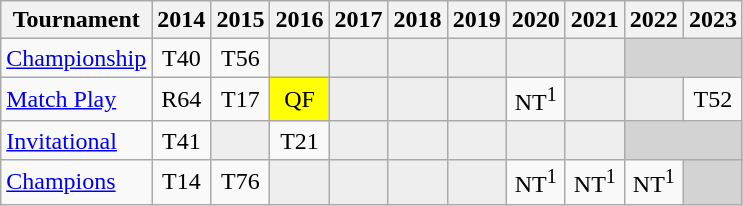<table class="wikitable" style="text-align:center;">
<tr>
<th>Tournament</th>
<th>2014</th>
<th>2015</th>
<th>2016</th>
<th>2017</th>
<th>2018</th>
<th>2019</th>
<th>2020</th>
<th>2021</th>
<th>2022</th>
<th>2023</th>
</tr>
<tr>
<td align="left"><a href='#'>Championship</a></td>
<td>T40</td>
<td>T56</td>
<td style="background:#eeeeee;"></td>
<td style="background:#eeeeee;"></td>
<td style="background:#eeeeee;"></td>
<td style="background:#eeeeee;"></td>
<td style="background:#eeeeee;"></td>
<td style="background:#eeeeee;"></td>
<td colspan=2 style="background:#D3D3D3;"></td>
</tr>
<tr>
<td align="left"><a href='#'>Match Play</a></td>
<td>R64</td>
<td>T17</td>
<td style="background:yellow;">QF</td>
<td style="background:#eeeeee;"></td>
<td style="background:#eeeeee;"></td>
<td style="background:#eeeeee;"></td>
<td>NT<sup>1</sup></td>
<td style="background:#eeeeee;"></td>
<td style="background:#eeeeee;"></td>
<td>T52</td>
</tr>
<tr>
<td align="left"><a href='#'>Invitational</a></td>
<td>T41</td>
<td style="background:#eeeeee;"></td>
<td>T21</td>
<td style="background:#eeeeee;"></td>
<td style="background:#eeeeee;"></td>
<td style="background:#eeeeee;"></td>
<td style="background:#eeeeee;"></td>
<td style="background:#eeeeee;"></td>
<td colspan=2 style="background:#D3D3D3;"></td>
</tr>
<tr>
<td align="left"><a href='#'>Champions</a></td>
<td>T14</td>
<td>T76</td>
<td style="background:#eeeeee;"></td>
<td style="background:#eeeeee;"></td>
<td style="background:#eeeeee;"></td>
<td style="background:#eeeeee;"></td>
<td>NT<sup>1</sup></td>
<td>NT<sup>1</sup></td>
<td>NT<sup>1</sup></td>
<td colspan=1 style="background:#D3D3D3;"></td>
</tr>
</table>
